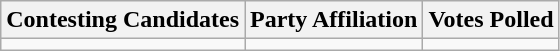<table class="wikitable sortable">
<tr>
<th>Contesting Candidates</th>
<th>Party Affiliation</th>
<th>Votes Polled</th>
</tr>
<tr>
<td></td>
<td></td>
<td></td>
</tr>
</table>
